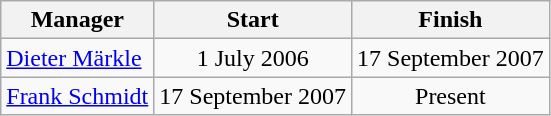<table class="wikitable">
<tr>
<th>Manager</th>
<th>Start</th>
<th>Finish</th>
</tr>
<tr align="center">
<td align="left"><a href='#'>Dieter Märkle</a></td>
<td>1 July 2006</td>
<td>17 September 2007</td>
</tr>
<tr align="center">
<td align="left"><a href='#'>Frank Schmidt</a></td>
<td>17 September 2007</td>
<td>Present</td>
</tr>
</table>
